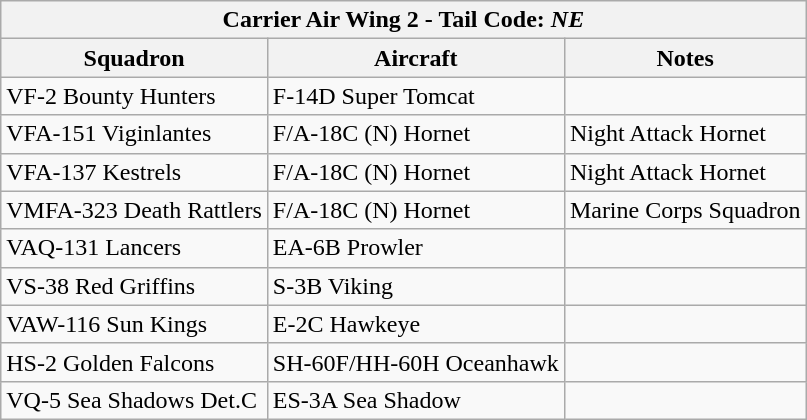<table class="wikitable">
<tr>
<th colspan="3">Carrier Air Wing 2  - Tail Code: <em>NE</em></th>
</tr>
<tr>
<th>Squadron</th>
<th>Aircraft</th>
<th>Notes</th>
</tr>
<tr>
<td>VF-2 Bounty Hunters</td>
<td>F-14D Super Tomcat</td>
<td></td>
</tr>
<tr>
<td>VFA-151 Viginlantes</td>
<td>F/A-18C (N) Hornet</td>
<td>Night Attack Hornet</td>
</tr>
<tr>
<td>VFA-137 Kestrels</td>
<td>F/A-18C (N) Hornet</td>
<td>Night Attack Hornet</td>
</tr>
<tr>
<td>VMFA-323 Death Rattlers</td>
<td>F/A-18C (N) Hornet</td>
<td>Marine Corps Squadron</td>
</tr>
<tr>
<td>VAQ-131 Lancers</td>
<td>EA-6B Prowler</td>
<td></td>
</tr>
<tr>
<td>VS-38 Red Griffins</td>
<td>S-3B Viking</td>
<td></td>
</tr>
<tr>
<td>VAW-116 Sun Kings</td>
<td>E-2C Hawkeye</td>
<td></td>
</tr>
<tr>
<td>HS-2 Golden Falcons</td>
<td>SH-60F/HH-60H Oceanhawk</td>
<td></td>
</tr>
<tr>
<td>VQ-5 Sea Shadows Det.C</td>
<td>ES-3A Sea Shadow</td>
<td></td>
</tr>
</table>
